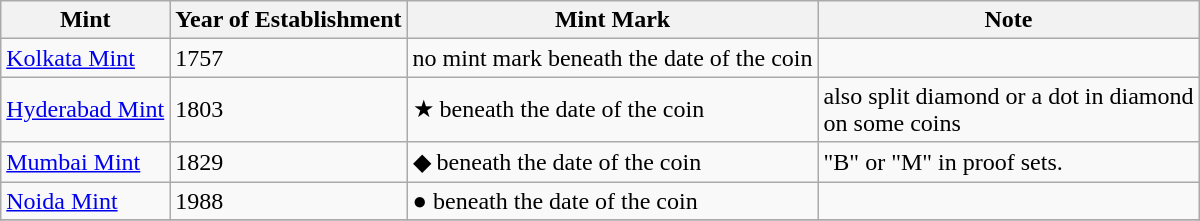<table class="wikitable">
<tr>
<th>Mint</th>
<th>Year of Establishment</th>
<th>Mint Mark</th>
<th>Note</th>
</tr>
<tr>
<td><a href='#'>Kolkata Mint</a></td>
<td>1757</td>
<td>no mint mark beneath the date of the coin</td>
<td></td>
</tr>
<tr>
<td><a href='#'>Hyderabad Mint</a></td>
<td>1803</td>
<td>★ beneath the date of the coin</td>
<td>also split diamond or a dot in diamond<br>on some coins</td>
</tr>
<tr>
<td><a href='#'>Mumbai Mint</a></td>
<td>1829</td>
<td>◆ beneath the date of the coin</td>
<td>"B" or "M" in proof sets.</td>
</tr>
<tr>
<td><a href='#'>Noida Mint</a></td>
<td>1988</td>
<td>● beneath the date of the coin</td>
<td></td>
</tr>
<tr>
</tr>
</table>
